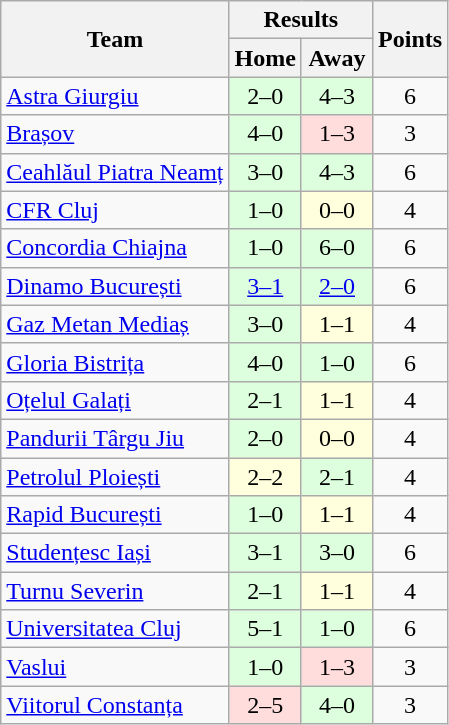<table class="wikitable" style="text-align:center">
<tr>
<th rowspan=2>Team</th>
<th colspan=2>Results</th>
<th rowspan=2>Points</th>
</tr>
<tr>
<th width=40>Home</th>
<th width=40>Away</th>
</tr>
<tr>
<td align=left><a href='#'>Astra Giurgiu</a></td>
<td style="background:#dfd;">2–0</td>
<td style="background:#dfd;">4–3</td>
<td>6</td>
</tr>
<tr>
<td align=left><a href='#'>Brașov</a></td>
<td style="background:#dfd;">4–0</td>
<td style="background:#fdd;">1–3</td>
<td>3</td>
</tr>
<tr>
<td align=left><a href='#'>Ceahlăul Piatra Neamț</a></td>
<td style="background:#dfd;">3–0</td>
<td style="background:#dfd;">4–3</td>
<td>6</td>
</tr>
<tr>
<td align=left><a href='#'>CFR Cluj</a></td>
<td style="background:#dfd;">1–0</td>
<td style="background:#ffd;">0–0</td>
<td>4</td>
</tr>
<tr>
<td align=left><a href='#'>Concordia Chiajna</a></td>
<td style="background:#dfd;">1–0</td>
<td style="background:#dfd;">6–0</td>
<td>6</td>
</tr>
<tr>
<td align=left><a href='#'>Dinamo București</a></td>
<td style="background:#dfd;"><a href='#'>3–1</a></td>
<td style="background:#dfd;"><a href='#'>2–0</a></td>
<td>6</td>
</tr>
<tr>
<td align=left><a href='#'>Gaz Metan Mediaș</a></td>
<td style="background:#dfd;">3–0</td>
<td style="background:#ffd;">1–1</td>
<td>4</td>
</tr>
<tr>
<td align=left><a href='#'>Gloria Bistrița</a></td>
<td style="background:#dfd;">4–0</td>
<td style="background:#dfd;">1–0</td>
<td>6</td>
</tr>
<tr>
<td align=left><a href='#'>Oțelul Galați</a></td>
<td style="background:#dfd;">2–1</td>
<td style="background:#ffd;">1–1</td>
<td>4</td>
</tr>
<tr>
<td align=left><a href='#'>Pandurii Târgu Jiu</a></td>
<td style="background:#dfd;">2–0</td>
<td style="background:#ffd;">0–0</td>
<td>4</td>
</tr>
<tr>
<td align=left><a href='#'>Petrolul Ploiești</a></td>
<td style="background:#ffd;">2–2</td>
<td style="background:#dfd;">2–1</td>
<td>4</td>
</tr>
<tr>
<td align=left><a href='#'>Rapid București</a></td>
<td style="background:#dfd;">1–0</td>
<td style="background:#ffd;">1–1</td>
<td>4</td>
</tr>
<tr>
<td align=left><a href='#'>Studențesc Iași</a></td>
<td style="background:#dfd;">3–1</td>
<td style="background:#dfd;">3–0</td>
<td>6</td>
</tr>
<tr>
<td align=left><a href='#'>Turnu Severin</a></td>
<td style="background:#dfd;">2–1</td>
<td style="background:#ffd;">1–1</td>
<td>4</td>
</tr>
<tr>
<td align=left><a href='#'>Universitatea Cluj</a></td>
<td style="background:#dfd;">5–1</td>
<td style="background:#dfd;">1–0</td>
<td>6</td>
</tr>
<tr>
<td align=left><a href='#'>Vaslui</a></td>
<td style="background:#dfd;">1–0</td>
<td style="background:#fdd;">1–3</td>
<td>3</td>
</tr>
<tr>
<td align=left><a href='#'>Viitorul Constanța</a></td>
<td style="background:#fdd;">2–5</td>
<td style="background:#dfd;">4–0</td>
<td>3</td>
</tr>
</table>
